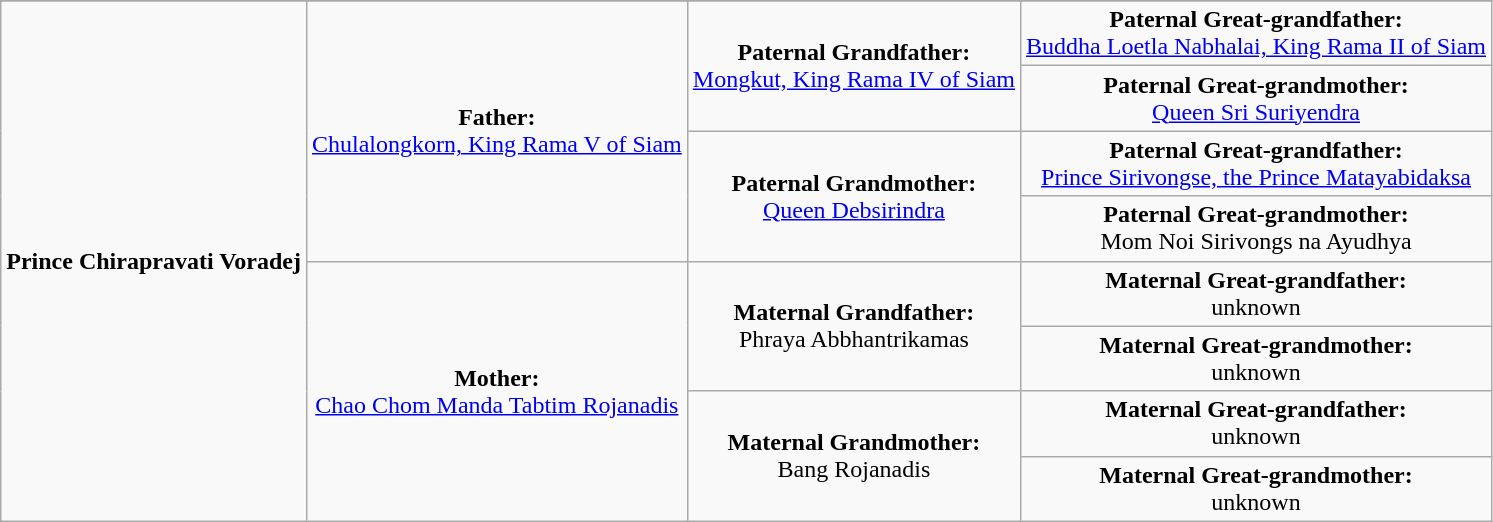<table class="wikitable">
<tr>
</tr>
<tr>
<td rowspan="8" align="center"><strong>Prince Chirapravati Voradej</strong></td>
<td rowspan="4" align="center"><strong>Father:</strong><br><a href='#'>Chulalongkorn, King Rama V of Siam</a></td>
<td rowspan="2" align="center"><strong>Paternal Grandfather:</strong><br><a href='#'>Mongkut, King Rama IV of Siam</a></td>
<td align = "center"><strong>Paternal Great-grandfather:</strong><br><a href='#'>Buddha Loetla Nabhalai, King Rama II of Siam</a></td>
</tr>
<tr>
<td align = "center"><strong>Paternal Great-grandmother:</strong><br><a href='#'>Queen Sri Suriyendra</a></td>
</tr>
<tr>
<td rowspan="2" align="center"><strong>Paternal Grandmother:</strong><br><a href='#'>Queen Debsirindra</a></td>
<td align = "center"><strong>Paternal Great-grandfather:</strong><br><a href='#'>Prince Sirivongse, the Prince Matayabidaksa</a></td>
</tr>
<tr>
<td align = "center"><strong>Paternal Great-grandmother:</strong><br>Mom Noi Sirivongs na Ayudhya</td>
</tr>
<tr>
<td rowspan="4" align="center"><strong>Mother:</strong><br><a href='#'>Chao Chom Manda Tabtim Rojanadis</a></td>
<td rowspan="2" align="center"><strong>Maternal Grandfather:</strong><br>Phraya Abbhantrikamas</td>
<td align = "center"><strong>Maternal Great-grandfather:</strong><br>unknown</td>
</tr>
<tr>
<td align = "center"><strong>Maternal Great-grandmother:</strong><br>unknown</td>
</tr>
<tr>
<td rowspan="2" align="center"><strong>Maternal Grandmother:</strong><br>Bang Rojanadis</td>
<td align = "center"><strong>Maternal Great-grandfather:</strong><br>unknown</td>
</tr>
<tr>
<td align = "center"><strong>Maternal Great-grandmother:</strong><br>unknown</td>
</tr>
</table>
